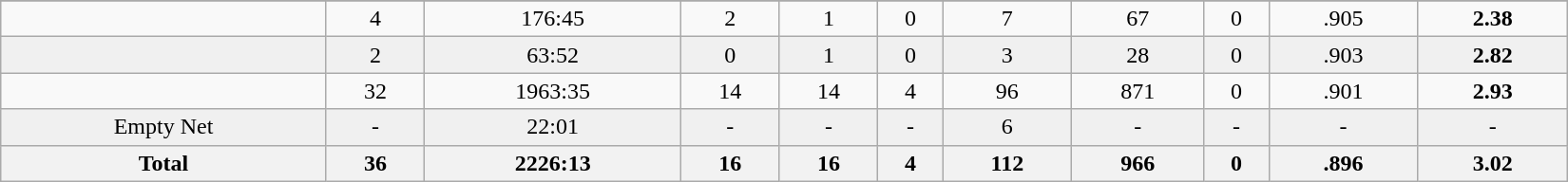<table class="wikitable sortable" width ="1100">
<tr align="center">
</tr>
<tr align="center">
<td></td>
<td>4</td>
<td>176:45</td>
<td>2</td>
<td>1</td>
<td>0</td>
<td>7</td>
<td>67</td>
<td>0</td>
<td>.905</td>
<td><strong>2.38</strong></td>
</tr>
<tr align="center" bgcolor="f0f0f0">
<td></td>
<td>2</td>
<td>63:52</td>
<td>0</td>
<td>1</td>
<td>0</td>
<td>3</td>
<td>28</td>
<td>0</td>
<td>.903</td>
<td><strong>2.82</strong></td>
</tr>
<tr align="center" bgcolor="">
<td></td>
<td>32</td>
<td>1963:35</td>
<td>14</td>
<td>14</td>
<td>4</td>
<td>96</td>
<td>871</td>
<td>0</td>
<td>.901</td>
<td><strong>2.93</strong></td>
</tr>
<tr align="center" bgcolor="f0f0f0">
<td>Empty Net</td>
<td>-</td>
<td>22:01</td>
<td>-</td>
<td>-</td>
<td>-</td>
<td>6</td>
<td>-</td>
<td>-</td>
<td>-</td>
<td>-</td>
</tr>
<tr>
<th>Total</th>
<th>36</th>
<th>2226:13</th>
<th>16</th>
<th>16</th>
<th>4</th>
<th>112</th>
<th>966</th>
<th>0</th>
<th>.896</th>
<th>3.02</th>
</tr>
</table>
